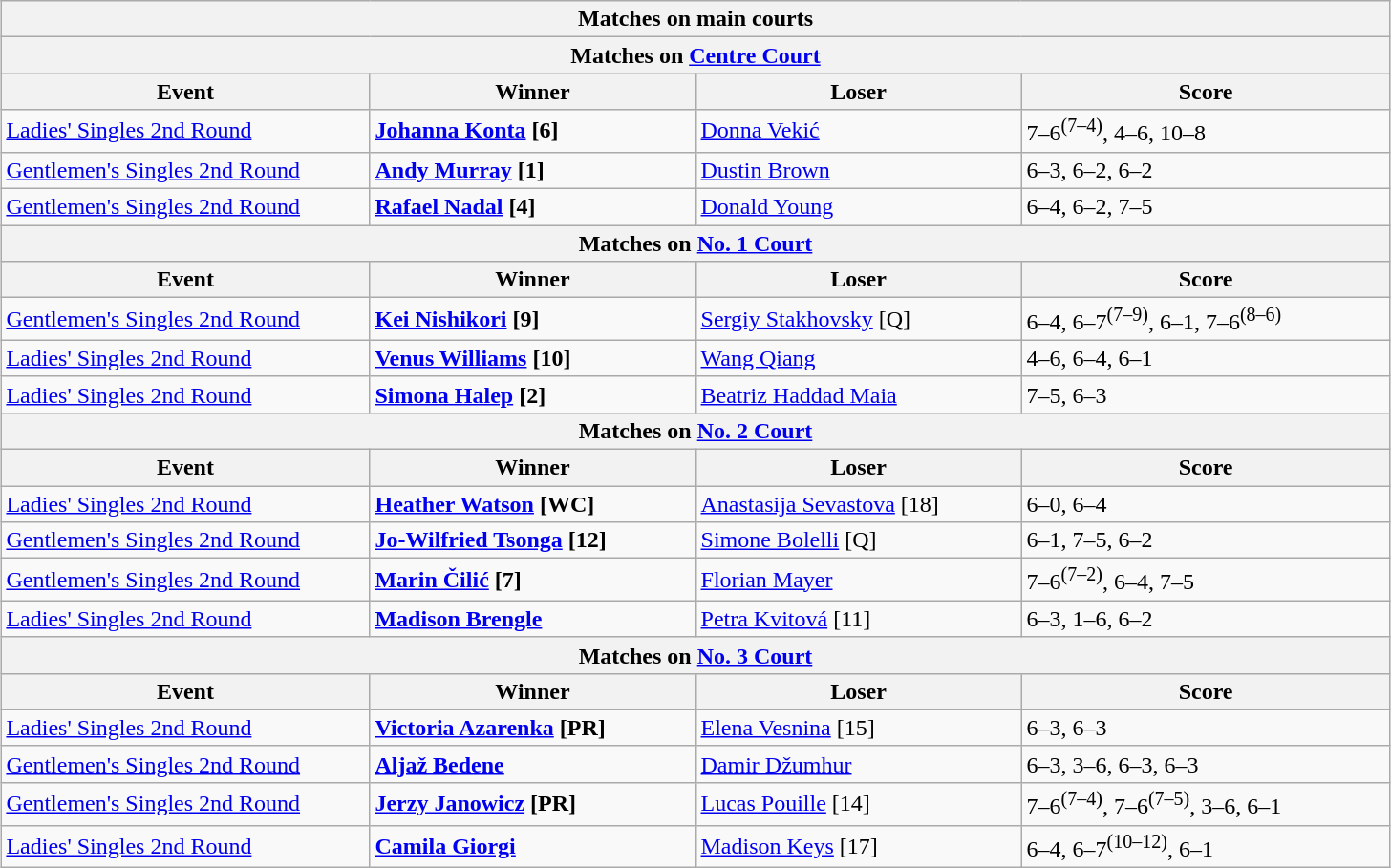<table class="wikitable collapsible uncollapsed" style="margin:auto;">
<tr>
<th colspan="4" style="white-space:nowrap;">Matches on main courts</th>
</tr>
<tr>
<th colspan="4">Matches on <a href='#'>Centre Court</a></th>
</tr>
<tr>
<th width=250>Event</th>
<th width=220>Winner</th>
<th width=220>Loser</th>
<th width=250>Score</th>
</tr>
<tr>
<td><a href='#'>Ladies' Singles 2nd Round</a></td>
<td> <strong><a href='#'>Johanna Konta</a> [6]</strong></td>
<td> <a href='#'>Donna Vekić</a></td>
<td>7–6<sup>(7–4)</sup>, 4–6, 10–8</td>
</tr>
<tr>
<td><a href='#'>Gentlemen's Singles 2nd Round</a></td>
<td> <strong><a href='#'>Andy Murray</a> [1]</strong></td>
<td> <a href='#'>Dustin Brown</a></td>
<td>6–3, 6–2, 6–2</td>
</tr>
<tr>
<td><a href='#'>Gentlemen's Singles 2nd Round</a></td>
<td> <strong><a href='#'>Rafael Nadal</a> [4]</strong></td>
<td> <a href='#'>Donald Young</a></td>
<td>6–4, 6–2, 7–5</td>
</tr>
<tr>
<th colspan="4">Matches on <a href='#'>No. 1 Court</a></th>
</tr>
<tr>
<th width=220>Event</th>
<th width=220>Winner</th>
<th width=220>Loser</th>
<th width=250>Score</th>
</tr>
<tr>
<td><a href='#'>Gentlemen's Singles 2nd Round</a></td>
<td> <strong><a href='#'>Kei Nishikori</a> [9]</strong></td>
<td> <a href='#'>Sergiy Stakhovsky</a> [Q]</td>
<td>6–4, 6–7<sup>(7–9)</sup>, 6–1, 7–6<sup>(8–6)</sup></td>
</tr>
<tr>
<td><a href='#'>Ladies' Singles 2nd Round</a></td>
<td> <strong><a href='#'>Venus Williams</a> [10]</strong></td>
<td> <a href='#'>Wang Qiang</a></td>
<td>4–6, 6–4, 6–1</td>
</tr>
<tr>
<td><a href='#'>Ladies' Singles 2nd Round</a></td>
<td> <strong><a href='#'>Simona Halep</a> [2]</strong></td>
<td> <a href='#'>Beatriz Haddad Maia</a></td>
<td>7–5, 6–3</td>
</tr>
<tr>
<th colspan="4">Matches on <a href='#'>No. 2 Court</a></th>
</tr>
<tr>
<th width=250>Event</th>
<th width=220>Winner</th>
<th width=220>Loser</th>
<th width=220>Score</th>
</tr>
<tr>
<td><a href='#'>Ladies' Singles 2nd Round</a></td>
<td> <strong><a href='#'>Heather Watson</a> [WC]</strong></td>
<td> <a href='#'>Anastasija Sevastova</a> [18]</td>
<td>6–0, 6–4</td>
</tr>
<tr>
<td><a href='#'>Gentlemen's Singles 2nd Round</a></td>
<td> <strong><a href='#'>Jo-Wilfried Tsonga</a> [12]</strong></td>
<td> <a href='#'>Simone Bolelli</a> [Q]</td>
<td>6–1, 7–5, 6–2</td>
</tr>
<tr>
<td><a href='#'>Gentlemen's Singles 2nd Round</a></td>
<td> <strong><a href='#'>Marin Čilić</a> [7]</strong></td>
<td> <a href='#'>Florian Mayer</a></td>
<td>7–6<sup>(7–2)</sup>, 6–4, 7–5</td>
</tr>
<tr>
<td><a href='#'>Ladies' Singles 2nd Round</a></td>
<td> <strong><a href='#'>Madison Brengle</a></strong></td>
<td> <a href='#'>Petra Kvitová</a> [11]</td>
<td>6–3, 1–6, 6–2</td>
</tr>
<tr>
<th colspan="4">Matches on <a href='#'>No. 3 Court</a></th>
</tr>
<tr>
<th width=250>Event</th>
<th width=220>Winner</th>
<th width=220>Loser</th>
<th width=220>Score</th>
</tr>
<tr>
<td><a href='#'>Ladies' Singles 2nd Round</a></td>
<td> <strong><a href='#'>Victoria Azarenka</a> [PR]</strong></td>
<td> <a href='#'>Elena Vesnina</a> [15]</td>
<td>6–3, 6–3</td>
</tr>
<tr>
<td><a href='#'>Gentlemen's Singles 2nd Round</a></td>
<td> <strong><a href='#'>Aljaž Bedene</a></strong></td>
<td> <a href='#'>Damir Džumhur</a></td>
<td>6–3, 3–6, 6–3, 6–3</td>
</tr>
<tr>
<td><a href='#'>Gentlemen's Singles 2nd Round</a></td>
<td> <strong><a href='#'>Jerzy Janowicz</a> [PR]</strong></td>
<td> <a href='#'>Lucas Pouille</a> [14]</td>
<td>7–6<sup>(7–4)</sup>, 7–6<sup>(7–5)</sup>, 3–6, 6–1</td>
</tr>
<tr>
<td><a href='#'>Ladies' Singles 2nd Round</a></td>
<td> <strong><a href='#'>Camila Giorgi</a></strong></td>
<td> <a href='#'>Madison Keys</a> [17]</td>
<td>6–4, 6–7<sup>(10–12)</sup>, 6–1</td>
</tr>
</table>
